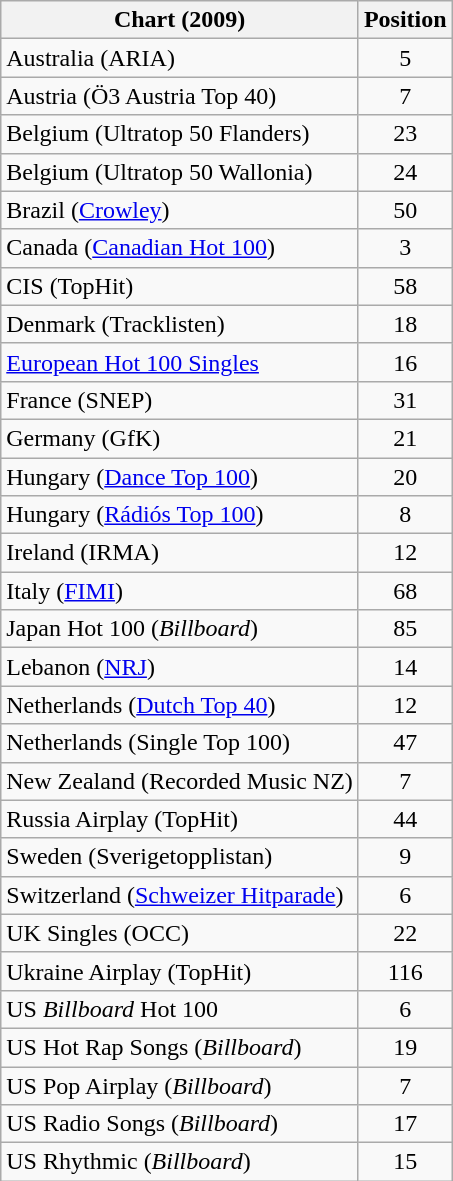<table class="wikitable sortable">
<tr>
<th>Chart (2009)</th>
<th>Position</th>
</tr>
<tr>
<td>Australia (ARIA)</td>
<td style="text-align:center;">5</td>
</tr>
<tr>
<td>Austria (Ö3 Austria Top 40)</td>
<td style="text-align:center;">7</td>
</tr>
<tr>
<td>Belgium (Ultratop 50 Flanders)</td>
<td style="text-align:center;">23</td>
</tr>
<tr>
<td>Belgium (Ultratop 50 Wallonia)</td>
<td style="text-align:center;">24</td>
</tr>
<tr>
<td>Brazil (<a href='#'>Crowley</a>)</td>
<td style="text-align:center;">50</td>
</tr>
<tr>
<td>Canada (<a href='#'>Canadian Hot 100</a>)</td>
<td style="text-align:center;">3</td>
</tr>
<tr>
<td>CIS (TopHit)</td>
<td style="text-align:center;">58</td>
</tr>
<tr>
<td>Denmark (Tracklisten)</td>
<td style="text-align:center;">18</td>
</tr>
<tr>
<td><a href='#'>European Hot 100 Singles</a></td>
<td style="text-align:center;">16</td>
</tr>
<tr>
<td>France (SNEP)</td>
<td style="text-align:center;">31</td>
</tr>
<tr>
<td>Germany (GfK)</td>
<td style="text-align:center;">21</td>
</tr>
<tr>
<td>Hungary (<a href='#'>Dance Top 100</a>)</td>
<td style="text-align:center;">20</td>
</tr>
<tr>
<td>Hungary (<a href='#'>Rádiós Top 100</a>)</td>
<td style="text-align:center;">8</td>
</tr>
<tr>
<td>Ireland (IRMA)</td>
<td style="text-align:center;">12</td>
</tr>
<tr>
<td>Italy (<a href='#'>FIMI</a>)</td>
<td style="text-align:center;">68</td>
</tr>
<tr>
<td>Japan Hot 100 (<em>Billboard</em>)</td>
<td style="text-align:center;">85</td>
</tr>
<tr>
<td>Lebanon (<a href='#'>NRJ</a>)</td>
<td style="text-align:center;">14</td>
</tr>
<tr>
<td>Netherlands (<a href='#'>Dutch Top 40</a>)</td>
<td style="text-align:center;">12</td>
</tr>
<tr>
<td>Netherlands (Single Top 100)</td>
<td style="text-align:center;">47</td>
</tr>
<tr>
<td>New Zealand (Recorded Music NZ)</td>
<td style="text-align:center;">7</td>
</tr>
<tr>
<td>Russia Airplay (TopHit)</td>
<td style="text-align:center;">44</td>
</tr>
<tr>
<td>Sweden (Sverigetopplistan)</td>
<td align="center">9</td>
</tr>
<tr>
<td>Switzerland (<a href='#'>Schweizer Hitparade</a>)</td>
<td style="text-align:center;">6</td>
</tr>
<tr>
<td>UK Singles (OCC)</td>
<td style="text-align:center;">22</td>
</tr>
<tr>
<td>Ukraine Airplay (TopHit)</td>
<td style="text-align:center;">116</td>
</tr>
<tr>
<td>US <em>Billboard</em> Hot 100</td>
<td style="text-align:center;">6</td>
</tr>
<tr>
<td>US Hot Rap Songs (<em>Billboard</em>)</td>
<td style="text-align:center;">19</td>
</tr>
<tr>
<td>US Pop Airplay (<em>Billboard</em>)</td>
<td style="text-align:center;">7</td>
</tr>
<tr>
<td>US Radio Songs (<em>Billboard</em>)</td>
<td style="text-align:center;">17</td>
</tr>
<tr>
<td>US Rhythmic (<em>Billboard</em>)</td>
<td style="text-align:center;">15</td>
</tr>
</table>
